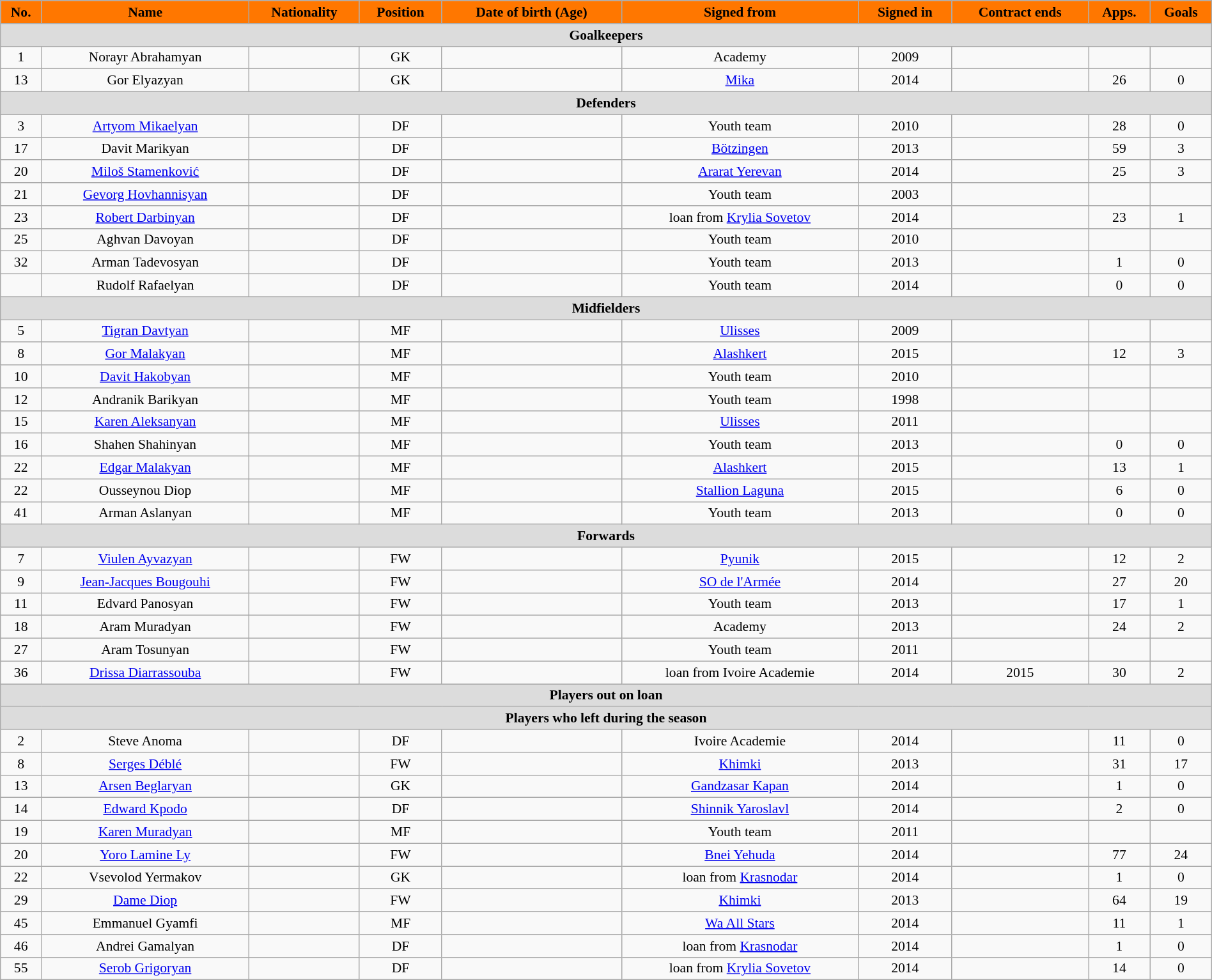<table class="wikitable"  style="text-align:center; font-size:90%; width:100%;">
<tr>
<th style="background:#FF7700; color:#000000; text-align:center;">No.</th>
<th style="background:#FF7700; color:#000000; text-align:center;">Name</th>
<th style="background:#FF7700; color:#000000; text-align:center;">Nationality</th>
<th style="background:#FF7700; color:#000000; text-align:center;">Position</th>
<th style="background:#FF7700; color:#000000; text-align:center;">Date of birth (Age)</th>
<th style="background:#FF7700; color:#000000; text-align:center;">Signed from</th>
<th style="background:#FF7700; color:#000000; text-align:center;">Signed in</th>
<th style="background:#FF7700; color:#000000; text-align:center;">Contract ends</th>
<th style="background:#FF7700; color:#000000; text-align:center;">Apps.</th>
<th style="background:#FF7700; color:#000000; text-align:center;">Goals</th>
</tr>
<tr>
<th colspan="11"  style="background:#dcdcdc; text-align:center;">Goalkeepers</th>
</tr>
<tr>
<td>1</td>
<td>Norayr Abrahamyan</td>
<td></td>
<td>GK</td>
<td></td>
<td>Academy</td>
<td>2009</td>
<td></td>
<td></td>
<td></td>
</tr>
<tr>
<td>13</td>
<td>Gor Elyazyan</td>
<td></td>
<td>GK</td>
<td></td>
<td><a href='#'>Mika</a></td>
<td>2014</td>
<td></td>
<td>26</td>
<td>0</td>
</tr>
<tr>
<th colspan="11"  style="background:#dcdcdc; text-align:center;">Defenders</th>
</tr>
<tr>
<td>3</td>
<td><a href='#'>Artyom Mikaelyan</a></td>
<td></td>
<td>DF</td>
<td></td>
<td>Youth team</td>
<td>2010</td>
<td></td>
<td>28</td>
<td>0</td>
</tr>
<tr>
<td>17</td>
<td>Davit Marikyan</td>
<td></td>
<td>DF</td>
<td></td>
<td><a href='#'>Bötzingen</a></td>
<td>2013</td>
<td></td>
<td>59</td>
<td>3</td>
</tr>
<tr>
<td>20</td>
<td><a href='#'>Miloš Stamenković</a></td>
<td></td>
<td>DF</td>
<td></td>
<td><a href='#'>Ararat Yerevan</a></td>
<td>2014</td>
<td></td>
<td>25</td>
<td>3</td>
</tr>
<tr>
<td>21</td>
<td><a href='#'>Gevorg Hovhannisyan</a></td>
<td></td>
<td>DF</td>
<td></td>
<td>Youth team</td>
<td>2003</td>
<td></td>
<td></td>
<td></td>
</tr>
<tr>
<td>23</td>
<td><a href='#'>Robert Darbinyan</a></td>
<td></td>
<td>DF</td>
<td></td>
<td>loan from <a href='#'>Krylia Sovetov</a></td>
<td>2014</td>
<td></td>
<td>23</td>
<td>1</td>
</tr>
<tr>
<td>25</td>
<td>Aghvan Davoyan</td>
<td></td>
<td>DF</td>
<td></td>
<td>Youth team</td>
<td>2010</td>
<td></td>
<td></td>
<td></td>
</tr>
<tr>
<td>32</td>
<td>Arman Tadevosyan</td>
<td></td>
<td>DF</td>
<td></td>
<td>Youth team</td>
<td>2013</td>
<td></td>
<td>1</td>
<td>0</td>
</tr>
<tr>
<td></td>
<td>Rudolf Rafaelyan</td>
<td></td>
<td>DF</td>
<td></td>
<td>Youth team</td>
<td>2014</td>
<td></td>
<td>0</td>
<td>0</td>
</tr>
<tr>
<th colspan="11"  style="background:#dcdcdc; text-align:center;">Midfielders</th>
</tr>
<tr>
<td>5</td>
<td><a href='#'>Tigran Davtyan</a></td>
<td></td>
<td>MF</td>
<td></td>
<td><a href='#'>Ulisses</a></td>
<td>2009</td>
<td></td>
<td></td>
<td></td>
</tr>
<tr>
<td>8</td>
<td><a href='#'>Gor Malakyan</a></td>
<td></td>
<td>MF</td>
<td></td>
<td><a href='#'>Alashkert</a></td>
<td>2015</td>
<td></td>
<td>12</td>
<td>3</td>
</tr>
<tr>
<td>10</td>
<td><a href='#'>Davit Hakobyan</a></td>
<td></td>
<td>MF</td>
<td></td>
<td>Youth team</td>
<td>2010</td>
<td></td>
<td></td>
<td></td>
</tr>
<tr>
<td>12</td>
<td>Andranik Barikyan</td>
<td></td>
<td>MF</td>
<td></td>
<td>Youth team</td>
<td>1998</td>
<td></td>
<td></td>
<td></td>
</tr>
<tr>
<td>15</td>
<td><a href='#'>Karen Aleksanyan</a></td>
<td></td>
<td>MF</td>
<td></td>
<td><a href='#'>Ulisses</a></td>
<td>2011</td>
<td></td>
<td></td>
<td></td>
</tr>
<tr>
<td>16</td>
<td>Shahen Shahinyan</td>
<td></td>
<td>MF</td>
<td></td>
<td>Youth team</td>
<td>2013</td>
<td></td>
<td>0</td>
<td>0</td>
</tr>
<tr>
<td>22</td>
<td><a href='#'>Edgar Malakyan</a></td>
<td></td>
<td>MF</td>
<td></td>
<td><a href='#'>Alashkert</a></td>
<td>2015</td>
<td></td>
<td>13</td>
<td>1</td>
</tr>
<tr>
<td>22</td>
<td>Ousseynou Diop</td>
<td></td>
<td>MF</td>
<td></td>
<td><a href='#'>Stallion Laguna</a></td>
<td>2015</td>
<td></td>
<td>6</td>
<td>0</td>
</tr>
<tr>
<td>41</td>
<td>Arman Aslanyan</td>
<td></td>
<td>MF</td>
<td></td>
<td>Youth team</td>
<td>2013</td>
<td></td>
<td>0</td>
<td>0</td>
</tr>
<tr>
<th colspan="11"  style="background:#dcdcdc; text-align:center;">Forwards</th>
</tr>
<tr>
<td>7</td>
<td><a href='#'>Viulen Ayvazyan</a></td>
<td></td>
<td>FW</td>
<td></td>
<td><a href='#'>Pyunik</a></td>
<td>2015</td>
<td></td>
<td>12</td>
<td>2</td>
</tr>
<tr>
<td>9</td>
<td><a href='#'>Jean-Jacques Bougouhi</a></td>
<td></td>
<td>FW</td>
<td></td>
<td><a href='#'>SO de l'Armée</a></td>
<td>2014</td>
<td></td>
<td>27</td>
<td>20</td>
</tr>
<tr>
<td>11</td>
<td>Edvard Panosyan</td>
<td></td>
<td>FW</td>
<td></td>
<td>Youth team</td>
<td>2013</td>
<td></td>
<td>17</td>
<td>1</td>
</tr>
<tr>
<td>18</td>
<td>Aram Muradyan</td>
<td></td>
<td>FW</td>
<td></td>
<td>Academy</td>
<td>2013</td>
<td></td>
<td>24</td>
<td>2</td>
</tr>
<tr>
<td>27</td>
<td>Aram Tosunyan</td>
<td></td>
<td>FW</td>
<td></td>
<td>Youth team</td>
<td>2011</td>
<td></td>
<td></td>
<td></td>
</tr>
<tr>
<td>36</td>
<td><a href='#'>Drissa Diarrassouba</a></td>
<td></td>
<td>FW</td>
<td></td>
<td>loan from Ivoire Academie</td>
<td>2014</td>
<td>2015</td>
<td>30</td>
<td>2</td>
</tr>
<tr>
<th colspan="11"  style="background:#dcdcdc; text-align:center;">Players out on loan</th>
</tr>
<tr>
<th colspan="11"  style="background:#dcdcdc; text-align:center;">Players who left during the season</th>
</tr>
<tr>
<td>2</td>
<td>Steve Anoma</td>
<td></td>
<td>DF</td>
<td></td>
<td>Ivoire Academie</td>
<td>2014</td>
<td></td>
<td>11</td>
<td>0</td>
</tr>
<tr>
<td>8</td>
<td><a href='#'>Serges Déblé</a></td>
<td></td>
<td>FW</td>
<td></td>
<td><a href='#'>Khimki</a></td>
<td>2013</td>
<td></td>
<td>31</td>
<td>17</td>
</tr>
<tr>
<td>13</td>
<td><a href='#'>Arsen Beglaryan</a></td>
<td></td>
<td>GK</td>
<td></td>
<td><a href='#'>Gandzasar Kapan</a></td>
<td>2014</td>
<td></td>
<td>1</td>
<td>0</td>
</tr>
<tr>
<td>14</td>
<td><a href='#'>Edward Kpodo</a></td>
<td></td>
<td>DF</td>
<td></td>
<td><a href='#'>Shinnik Yaroslavl</a></td>
<td>2014</td>
<td></td>
<td>2</td>
<td>0</td>
</tr>
<tr>
<td>19</td>
<td><a href='#'>Karen Muradyan</a></td>
<td></td>
<td>MF</td>
<td></td>
<td>Youth team</td>
<td>2011</td>
<td></td>
<td></td>
<td></td>
</tr>
<tr>
<td>20</td>
<td><a href='#'>Yoro Lamine Ly</a></td>
<td></td>
<td>FW</td>
<td></td>
<td><a href='#'>Bnei Yehuda</a></td>
<td>2014</td>
<td></td>
<td>77</td>
<td>24</td>
</tr>
<tr>
<td>22</td>
<td>Vsevolod Yermakov</td>
<td></td>
<td>GK</td>
<td></td>
<td>loan from <a href='#'>Krasnodar</a></td>
<td>2014</td>
<td></td>
<td>1</td>
<td>0</td>
</tr>
<tr>
<td>29</td>
<td><a href='#'>Dame Diop</a></td>
<td></td>
<td>FW</td>
<td></td>
<td><a href='#'>Khimki</a></td>
<td>2013</td>
<td></td>
<td>64</td>
<td>19</td>
</tr>
<tr>
<td>45</td>
<td>Emmanuel Gyamfi</td>
<td></td>
<td>MF</td>
<td></td>
<td><a href='#'>Wa All Stars</a></td>
<td>2014</td>
<td></td>
<td>11</td>
<td>1</td>
</tr>
<tr>
<td>46</td>
<td>Andrei Gamalyan</td>
<td></td>
<td>DF</td>
<td></td>
<td>loan from <a href='#'>Krasnodar</a></td>
<td>2014</td>
<td></td>
<td>1</td>
<td>0</td>
</tr>
<tr>
<td>55</td>
<td><a href='#'>Serob Grigoryan</a></td>
<td></td>
<td>DF</td>
<td></td>
<td>loan from <a href='#'>Krylia Sovetov</a></td>
<td>2014</td>
<td></td>
<td>14</td>
<td>0</td>
</tr>
</table>
